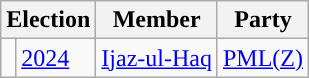<table class="wikitable">
<tr>
<th colspan="2">Election</th>
<th>Member</th>
<th>Party</th>
</tr>
<tr>
<td style="background-color: "></td>
<td><a href='#'>2024</a></td>
<td><a href='#'>Ijaz-ul-Haq</a></td>
<td><a href='#'>PML(Z)</a></td>
</tr>
</table>
